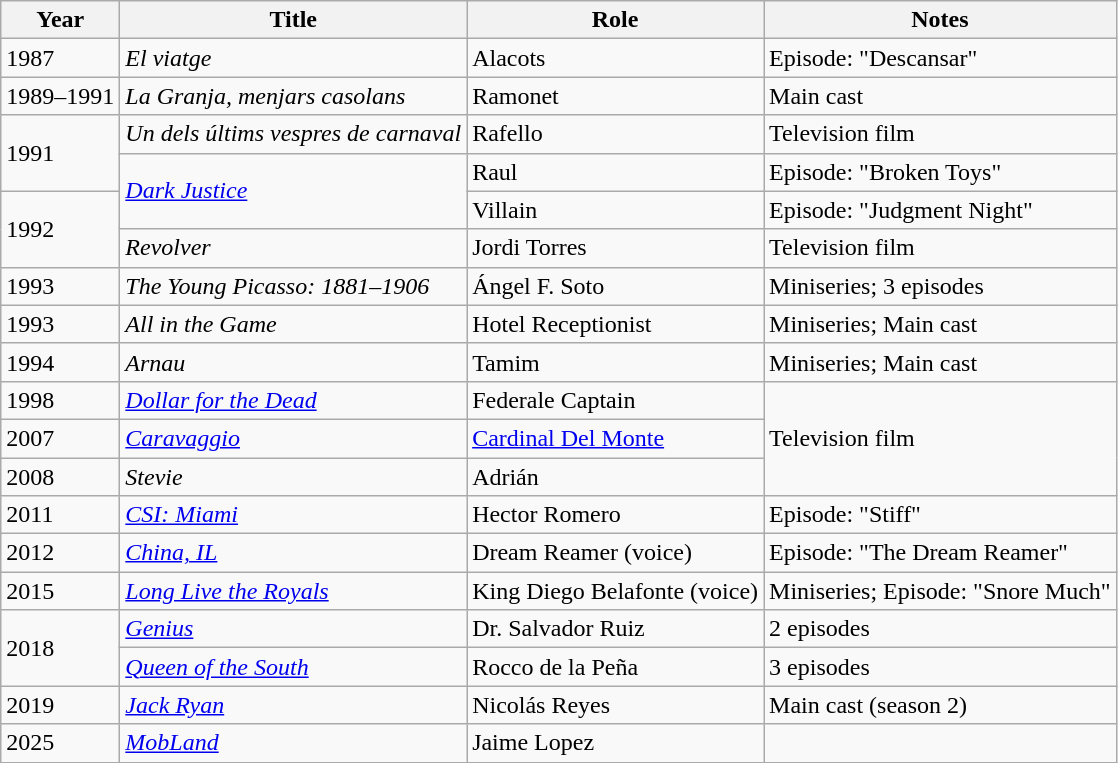<table class="wikitable sortable">
<tr>
<th>Year</th>
<th>Title</th>
<th>Role</th>
<th class="unsortable">Notes</th>
</tr>
<tr>
<td>1987</td>
<td><em>El viatge</em></td>
<td>Alacots</td>
<td>Episode: "Descansar"</td>
</tr>
<tr>
<td>1989–1991</td>
<td><em>La Granja, menjars casolans</em></td>
<td>Ramonet</td>
<td>Main cast</td>
</tr>
<tr>
<td rowspan="2">1991</td>
<td><em>Un dels últims vespres de carnaval</em></td>
<td>Rafello</td>
<td>Television film</td>
</tr>
<tr>
<td rowspan="2"><em><a href='#'>Dark Justice</a></em></td>
<td>Raul</td>
<td>Episode: "Broken Toys"</td>
</tr>
<tr>
<td rowspan="2">1992</td>
<td>Villain</td>
<td>Episode: "Judgment Night"</td>
</tr>
<tr>
<td><em>Revolver</em></td>
<td>Jordi Torres</td>
<td>Television film</td>
</tr>
<tr>
<td>1993</td>
<td><em>The Young Picasso: 1881–1906</em></td>
<td>Ángel F. Soto</td>
<td>Miniseries; 3 episodes</td>
</tr>
<tr>
<td>1993</td>
<td><em>All in the Game</em></td>
<td>Hotel Receptionist</td>
<td>Miniseries; Main cast</td>
</tr>
<tr>
<td>1994</td>
<td><em>Arnau</em></td>
<td>Tamim</td>
<td>Miniseries; Main cast</td>
</tr>
<tr>
<td>1998</td>
<td><em><a href='#'>Dollar for the Dead</a></em></td>
<td>Federale Captain</td>
<td rowspan="3">Television film</td>
</tr>
<tr>
<td>2007</td>
<td><em><a href='#'>Caravaggio</a></em></td>
<td><a href='#'>Cardinal Del Monte</a></td>
</tr>
<tr>
<td>2008</td>
<td><em>Stevie</em></td>
<td>Adrián</td>
</tr>
<tr>
<td>2011</td>
<td><em><a href='#'>CSI: Miami</a></em></td>
<td>Hector Romero</td>
<td>Episode: "Stiff"</td>
</tr>
<tr>
<td>2012</td>
<td><em><a href='#'>China, IL</a></em></td>
<td>Dream Reamer (voice)</td>
<td>Episode: "The Dream Reamer"</td>
</tr>
<tr>
<td>2015</td>
<td><em><a href='#'>Long Live the Royals</a></em></td>
<td>King Diego Belafonte (voice)</td>
<td>Miniseries; Episode: "Snore Much"</td>
</tr>
<tr>
<td rowspan="2">2018</td>
<td><em><a href='#'>Genius</a></em></td>
<td>Dr. Salvador Ruiz</td>
<td>2 episodes</td>
</tr>
<tr>
<td><em><a href='#'>Queen of the South</a></em></td>
<td>Rocco de la Peña</td>
<td>3 episodes</td>
</tr>
<tr>
<td>2019</td>
<td><em><a href='#'>Jack Ryan</a></em></td>
<td>Nicolás Reyes</td>
<td>Main cast (season 2)</td>
</tr>
<tr>
<td>2025</td>
<td><em><a href='#'>MobLand</a></em></td>
<td>Jaime Lopez</td>
<td></td>
</tr>
</table>
